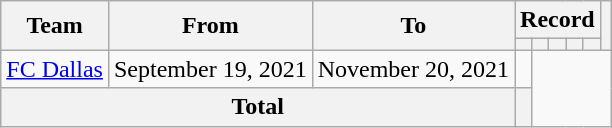<table class=wikitable style=text-align:center>
<tr>
<th rowspan="2">Team</th>
<th rowspan="2">From</th>
<th rowspan="2">To</th>
<th colspan="5">Record</th>
<th rowspan="2"></th>
</tr>
<tr>
<th></th>
<th></th>
<th></th>
<th></th>
<th></th>
</tr>
<tr>
<td align=left><a href='#'>FC Dallas</a></td>
<td align=left>September 19, 2021</td>
<td align=left>November 20, 2021<br></td>
<td></td>
</tr>
<tr>
<th colspan="3">Total<br></th>
<th></th>
</tr>
</table>
